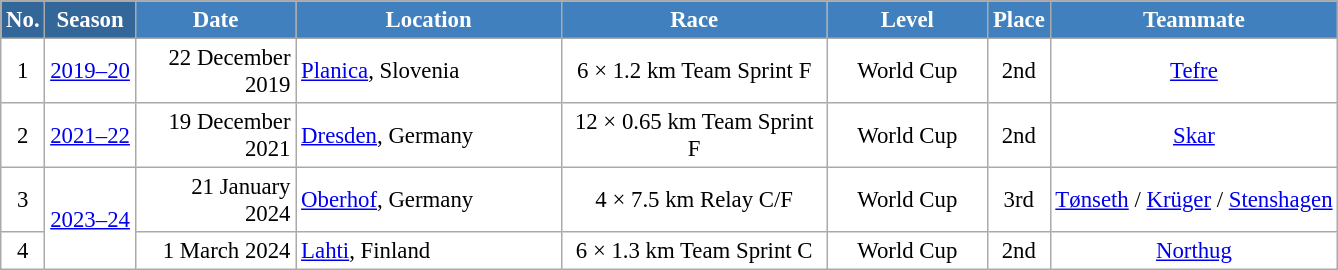<table class="wikitable sortable" style="font-size:95%; text-align:center; border:grey solid 1px; border-collapse:collapse; background:#ffffff;">
<tr style="background:#efefef;">
<th style="background-color:#369; color:white;">No.</th>
<th style="background-color:#369; color:white;">Season</th>
<th style="background-color:#4180be; color:white; width:100px;">Date</th>
<th style="background-color:#4180be; color:white; width:170px;">Location</th>
<th style="background-color:#4180be; color:white; width:170px;">Race</th>
<th style="background-color:#4180be; color:white; width:100px;">Level</th>
<th style="background-color:#4180be; color:white;">Place</th>
<th style="background-color:#4180be; color:white;">Teammate</th>
</tr>
<tr>
<td align=center>1</td>
<td><a href='#'>2019–20</a></td>
<td align= right>22 December 2019</td>
<td align=left> <a href='#'>Planica</a>, Slovenia</td>
<td>6 × 1.2 km Team Sprint F</td>
<td>World Cup</td>
<td>2nd</td>
<td><a href='#'>Tefre</a></td>
</tr>
<tr>
<td align=center>2</td>
<td align=center><a href='#'>2021–22</a></td>
<td align=right>19 December 2021</td>
<td align=left> <a href='#'>Dresden</a>, Germany</td>
<td>12 × 0.65 km Team Sprint F</td>
<td>World Cup</td>
<td>2nd</td>
<td><a href='#'>Skar</a></td>
</tr>
<tr>
<td align=center>3</td>
<td rowspan=2 align=center><a href='#'>2023–24</a></td>
<td align=right>21 January 2024</td>
<td align=left> <a href='#'>Oberhof</a>, Germany</td>
<td>4 × 7.5 km Relay C/F</td>
<td>World Cup</td>
<td>3rd</td>
<td><a href='#'>Tønseth</a> / <a href='#'>Krüger</a> / <a href='#'>Stenshagen</a></td>
</tr>
<tr>
<td align=center>4</td>
<td align=right>1 March 2024</td>
<td align=left> <a href='#'>Lahti</a>, Finland</td>
<td>6 × 1.3 km Team Sprint C</td>
<td>World Cup</td>
<td>2nd</td>
<td><a href='#'>Northug</a></td>
</tr>
</table>
